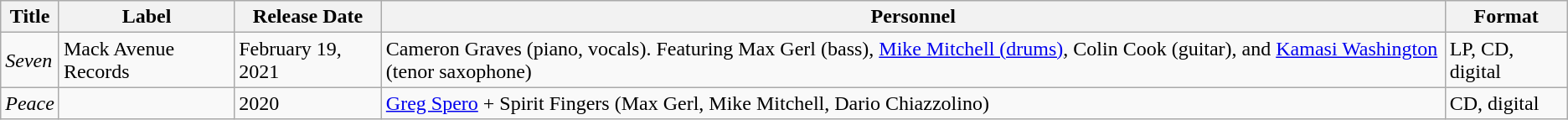<table class="wikitable sortable">
<tr>
<th>Title</th>
<th>Label</th>
<th>Release Date</th>
<th>Personnel</th>
<th>Format</th>
</tr>
<tr>
<td><em>Seven</em></td>
<td>Mack Avenue Records</td>
<td>February 19, 2021</td>
<td>Cameron Graves (piano, vocals). Featuring Max Gerl (bass), <a href='#'>Mike Mitchell (drums)</a>, Colin Cook (guitar), and <a href='#'>Kamasi Washington</a> (tenor saxophone)</td>
<td>LP, CD, digital</td>
</tr>
<tr>
<td><em>Peace</em></td>
<td></td>
<td>2020</td>
<td><a href='#'>Greg Spero</a> + Spirit Fingers (Max Gerl, Mike Mitchell, Dario Chiazzolino)</td>
<td>CD, digital</td>
</tr>
</table>
